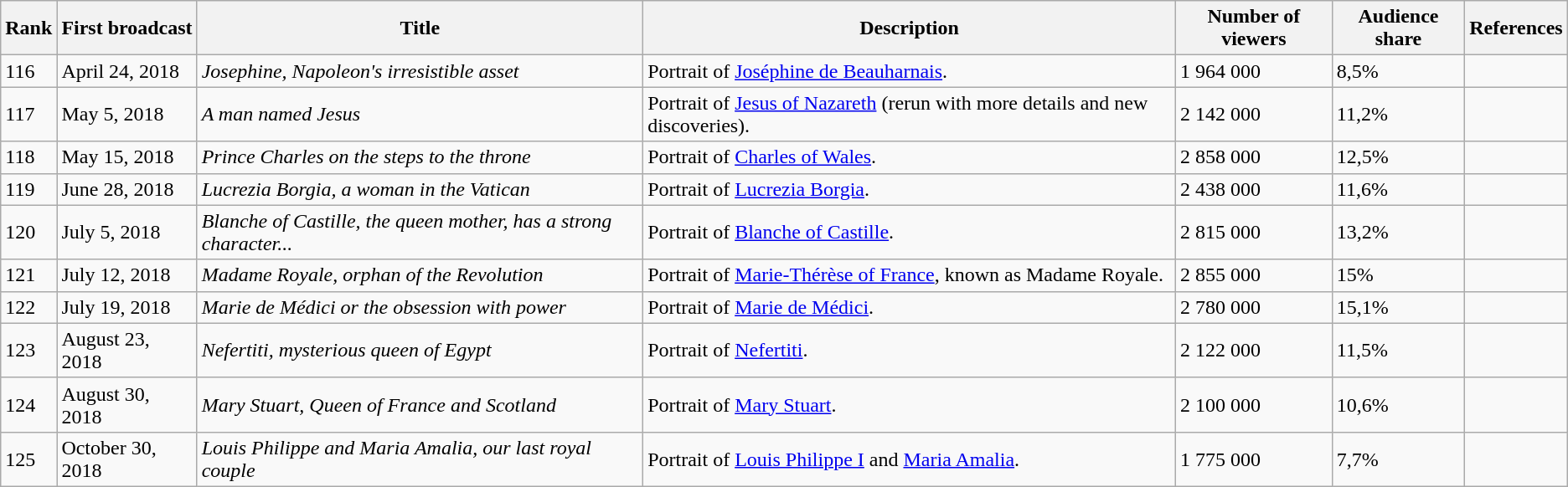<table class="wikitable">
<tr>
<th>Rank</th>
<th>First broadcast</th>
<th>Title</th>
<th>Description</th>
<th>Number of viewers</th>
<th>Audience share</th>
<th>References</th>
</tr>
<tr>
<td>116</td>
<td>April 24, 2018</td>
<td><em>Josephine, Napoleon's irresistible asset</em></td>
<td>Portrait of <a href='#'>Joséphine de Beauharnais</a>.</td>
<td>1 964 000</td>
<td>8,5%</td>
<td></td>
</tr>
<tr>
<td>117</td>
<td>May 5, 2018</td>
<td><em>A man named Jesus</em></td>
<td>Portrait of <a href='#'>Jesus of Nazareth</a> (rerun with more details and new discoveries).</td>
<td>2 142 000</td>
<td>11,2%</td>
<td></td>
</tr>
<tr>
<td>118</td>
<td>May 15, 2018</td>
<td><em>Prince Charles on the steps to the throne</em></td>
<td>Portrait of <a href='#'>Charles of Wales</a>.</td>
<td>2 858 000</td>
<td>12,5%</td>
<td></td>
</tr>
<tr>
<td>119</td>
<td>June 28, 2018</td>
<td><em>Lucrezia Borgia, a woman in the Vatican</em></td>
<td>Portrait of <a href='#'>Lucrezia Borgia</a>.</td>
<td>2 438 000</td>
<td>11,6%</td>
<td></td>
</tr>
<tr>
<td>120</td>
<td>July 5, 2018</td>
<td><em>Blanche</em> <em>of Castille, the queen mother, has a strong character...</em></td>
<td>Portrait of <a href='#'>Blanche of Castille</a>.</td>
<td>2 815 000</td>
<td>13,2%</td>
<td></td>
</tr>
<tr>
<td>121</td>
<td>July 12, 2018</td>
<td><em>Madame Royale, orphan of the Revolution</em></td>
<td>Portrait of <a href='#'>Marie-Thérèse of France</a>, known as Madame Royale.</td>
<td>2 855 000</td>
<td>15%</td>
<td></td>
</tr>
<tr>
<td>122</td>
<td>July 19, 2018</td>
<td><em>Marie de Médici or the obsession with power</em></td>
<td>Portrait of <a href='#'>Marie de Médici</a>.</td>
<td>2 780 000</td>
<td>15,1%</td>
<td></td>
</tr>
<tr>
<td>123</td>
<td>August 23, 2018</td>
<td><em>Nefertiti, mysterious queen of Egypt</em></td>
<td>Portrait of <a href='#'>Nefertiti</a>.</td>
<td>2 122 000</td>
<td>11,5%</td>
<td></td>
</tr>
<tr>
<td>124</td>
<td>August 30, 2018</td>
<td><em>Mary Stuart, Queen of France and Scotland</em></td>
<td>Portrait of <a href='#'>Mary Stuart</a>.</td>
<td>2 100 000</td>
<td>10,6%</td>
<td></td>
</tr>
<tr>
<td>125</td>
<td>October 30, 2018</td>
<td><em>Louis</em> <em>Philippe and Maria Amalia, our last royal couple</em></td>
<td>Portrait of <a href='#'>Louis Philippe I</a> and <a href='#'>Maria Amalia</a>.</td>
<td>1 775 000</td>
<td>7,7%</td>
<td></td>
</tr>
</table>
